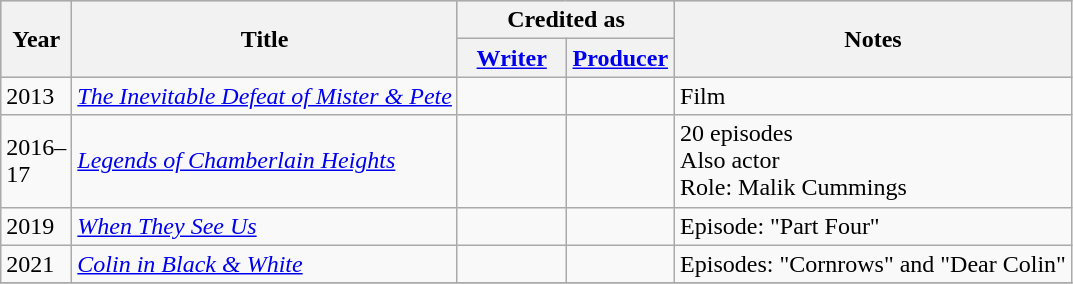<table class="wikitable">
<tr style="background:#ccc; text-align:center;">
<th rowspan="2" style="width:33px;">Year</th>
<th rowspan="2">Title</th>
<th colspan="2">Credited as</th>
<th rowspan="2">Notes</th>
</tr>
<tr>
<th width="65"><a href='#'>Writer</a></th>
<th width="65"><a href='#'>Producer</a></th>
</tr>
<tr>
<td>2013</td>
<td><em><a href='#'>The Inevitable Defeat of Mister & Pete</a></em></td>
<td></td>
<td></td>
<td>Film</td>
</tr>
<tr>
<td>2016–17</td>
<td><em><a href='#'>Legends of Chamberlain Heights</a></em></td>
<td></td>
<td></td>
<td>20 episodes<br>Also actor<br>Role: Malik Cummings</td>
</tr>
<tr>
<td>2019</td>
<td><em><a href='#'>When They See Us</a></em></td>
<td></td>
<td></td>
<td>Episode: "Part Four"</td>
</tr>
<tr>
<td>2021</td>
<td><em><a href='#'>Colin in Black & White</a></em></td>
<td></td>
<td></td>
<td>Episodes: "Cornrows" and "Dear Colin"</td>
</tr>
<tr>
</tr>
</table>
